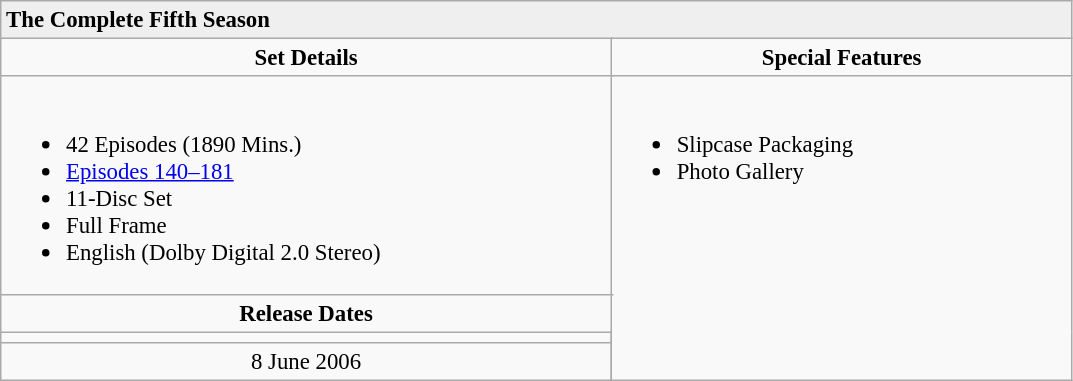<table class="wikitable" style="font-size: 95%;">
<tr style="background:#EFEFEF">
<td colspan="5"><strong>The Complete Fifth Season</strong></td>
</tr>
<tr>
<td align="center" width="350" colspan="3"><strong>Set Details</strong></td>
<td width="250" align="center"><strong>Special Features</strong></td>
</tr>
<tr valign="top">
<td colspan="3" align="left" width="400"><br><ul><li>42 Episodes (1890 Mins.)</li><li><a href='#'>Episodes 140–181</a></li><li>11-Disc Set</li><li>Full Frame</li><li>English (Dolby Digital 2.0 Stereo)</li></ul></td>
<td rowspan="4" align="left" width="300"><br><ul><li>Slipcase Packaging</li><li>Photo Gallery</li></ul></td>
</tr>
<tr>
<td colspan="3" align="center"><strong>Release Dates</strong></td>
</tr>
<tr>
<td align="center"></td>
</tr>
<tr>
<td align="center">8 June 2006</td>
</tr>
</table>
